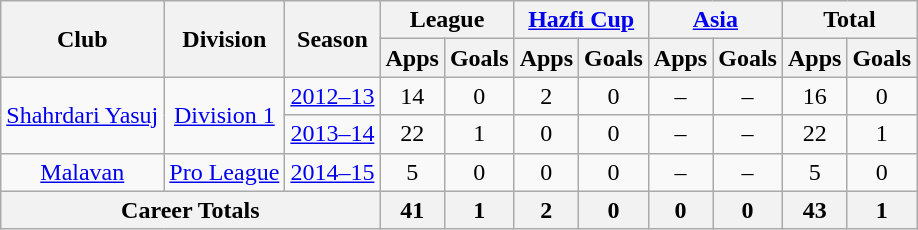<table class="wikitable" style="text-align: center;">
<tr>
<th rowspan="2">Club</th>
<th rowspan="2">Division</th>
<th rowspan="2">Season</th>
<th colspan="2">League</th>
<th colspan="2"><a href='#'>Hazfi Cup</a></th>
<th colspan="2"><a href='#'>Asia</a></th>
<th colspan="2">Total</th>
</tr>
<tr>
<th>Apps</th>
<th>Goals</th>
<th>Apps</th>
<th>Goals</th>
<th>Apps</th>
<th>Goals</th>
<th>Apps</th>
<th>Goals</th>
</tr>
<tr>
<td rowspan="2"><a href='#'>Shahrdari Yasuj</a></td>
<td rowspan="2"><a href='#'>Division 1</a></td>
<td><a href='#'>2012–13</a></td>
<td>14</td>
<td>0</td>
<td>2</td>
<td>0</td>
<td>–</td>
<td>–</td>
<td>16</td>
<td>0</td>
</tr>
<tr>
<td><a href='#'>2013–14</a></td>
<td>22</td>
<td>1</td>
<td>0</td>
<td>0</td>
<td>–</td>
<td>–</td>
<td>22</td>
<td>1</td>
</tr>
<tr>
<td><a href='#'>Malavan</a></td>
<td><a href='#'>Pro League</a></td>
<td><a href='#'>2014–15</a></td>
<td>5</td>
<td>0</td>
<td>0</td>
<td>0</td>
<td>–</td>
<td>–</td>
<td>5</td>
<td>0</td>
</tr>
<tr>
<th colspan=3>Career Totals</th>
<th>41</th>
<th>1</th>
<th>2</th>
<th>0</th>
<th>0</th>
<th>0</th>
<th>43</th>
<th>1</th>
</tr>
</table>
